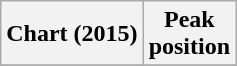<table class="wikitable sortable plainrowheaders" style="text-align:center;">
<tr>
<th scope="col">Chart (2015)</th>
<th scope="col">Peak<br>position</th>
</tr>
<tr>
</tr>
</table>
